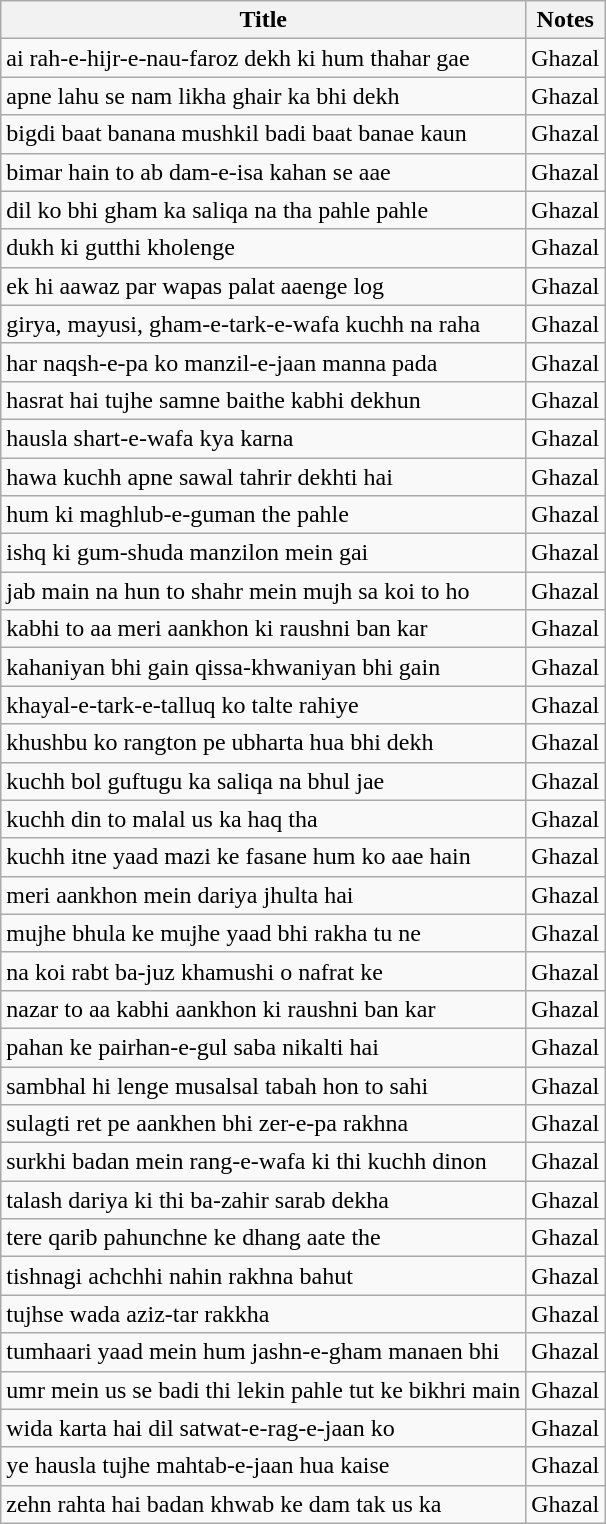<table class="wikitable sortable">
<tr>
<th>Title</th>
<th>Notes</th>
</tr>
<tr>
<td>ai rah-e-hijr-e-nau-faroz dekh ki hum thahar gae</td>
<td>Ghazal</td>
</tr>
<tr>
<td>apne lahu se nam likha ghair ka bhi dekh</td>
<td>Ghazal</td>
</tr>
<tr>
<td>bigdi baat banana mushkil badi baat banae kaun</td>
<td>Ghazal</td>
</tr>
<tr>
<td>bimar hain to ab dam-e-isa kahan se aae</td>
<td>Ghazal</td>
</tr>
<tr>
<td>dil ko bhi gham ka saliqa na tha pahle pahle</td>
<td>Ghazal</td>
</tr>
<tr>
<td>dukh ki gutthi kholenge</td>
<td>Ghazal</td>
</tr>
<tr>
<td>ek hi aawaz par wapas palat aaenge log</td>
<td>Ghazal</td>
</tr>
<tr>
<td>girya, mayusi, gham-e-tark-e-wafa kuchh na raha</td>
<td>Ghazal</td>
</tr>
<tr>
<td>har naqsh-e-pa ko manzil-e-jaan manna pada</td>
<td>Ghazal</td>
</tr>
<tr>
<td>hasrat hai tujhe samne baithe kabhi dekhun</td>
<td>Ghazal</td>
</tr>
<tr>
<td>hausla shart-e-wafa kya karna</td>
<td>Ghazal</td>
</tr>
<tr>
<td>hawa kuchh apne sawal tahrir dekhti hai</td>
<td>Ghazal</td>
</tr>
<tr>
<td>hum ki maghlub-e-guman the pahle</td>
<td>Ghazal</td>
</tr>
<tr>
<td>ishq ki gum-shuda manzilon mein gai</td>
<td>Ghazal</td>
</tr>
<tr>
<td>jab main na hun to shahr mein mujh sa koi to ho</td>
<td>Ghazal</td>
</tr>
<tr>
<td>kabhi to aa meri aankhon ki raushni ban kar</td>
<td>Ghazal</td>
</tr>
<tr>
<td>kahaniyan bhi gain qissa-khwaniyan bhi gain</td>
<td>Ghazal</td>
</tr>
<tr>
<td>khayal-e-tark-e-talluq ko talte rahiye</td>
<td>Ghazal</td>
</tr>
<tr>
<td>khushbu ko rangton pe ubharta hua bhi dekh</td>
<td>Ghazal</td>
</tr>
<tr>
<td>kuchh bol guftugu ka saliqa na bhul jae</td>
<td>Ghazal</td>
</tr>
<tr>
<td>kuchh din to malal us ka haq tha</td>
<td>Ghazal</td>
</tr>
<tr>
<td>kuchh itne yaad mazi ke fasane hum ko aae hain</td>
<td>Ghazal</td>
</tr>
<tr>
<td>meri aankhon mein dariya jhulta hai</td>
<td>Ghazal</td>
</tr>
<tr>
<td>mujhe bhula ke mujhe yaad bhi rakha tu ne</td>
<td>Ghazal</td>
</tr>
<tr>
<td>na koi rabt ba-juz khamushi o nafrat ke</td>
<td>Ghazal</td>
</tr>
<tr>
<td>nazar to aa kabhi aankhon ki raushni ban kar</td>
<td>Ghazal</td>
</tr>
<tr>
<td>pahan ke pairhan-e-gul saba nikalti hai</td>
<td>Ghazal</td>
</tr>
<tr>
<td>sambhal hi lenge musalsal tabah hon to sahi</td>
<td>Ghazal</td>
</tr>
<tr>
<td>sulagti ret pe aankhen bhi zer-e-pa rakhna</td>
<td>Ghazal</td>
</tr>
<tr>
<td>surkhi badan mein rang-e-wafa ki thi kuchh dinon</td>
<td>Ghazal</td>
</tr>
<tr>
<td>talash dariya ki thi ba-zahir sarab dekha</td>
<td>Ghazal</td>
</tr>
<tr>
<td>tere qarib pahunchne ke dhang aate the</td>
<td>Ghazal</td>
</tr>
<tr>
<td>tishnagi achchhi nahin rakhna bahut</td>
<td>Ghazal</td>
</tr>
<tr>
<td>tujhse wada aziz-tar rakkha</td>
<td>Ghazal</td>
</tr>
<tr>
<td>tumhaari yaad mein hum jashn-e-gham manaen bhi</td>
<td>Ghazal</td>
</tr>
<tr>
<td>umr mein us se badi thi lekin pahle tut ke bikhri main</td>
<td>Ghazal</td>
</tr>
<tr>
<td>wida karta hai dil satwat-e-rag-e-jaan ko</td>
<td>Ghazal</td>
</tr>
<tr>
<td>ye hausla tujhe mahtab-e-jaan hua kaise</td>
<td>Ghazal</td>
</tr>
<tr>
<td>zehn rahta hai badan khwab ke dam tak us ka</td>
<td>Ghazal</td>
</tr>
</table>
